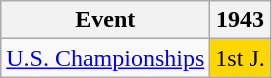<table class="wikitable">
<tr>
<th>Event</th>
<th>1943</th>
</tr>
<tr>
<td><a href='#'>U.S. Championships</a></td>
<td align="center" bgcolor="gold">1st J.</td>
</tr>
</table>
